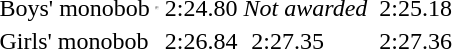<table>
<tr>
<td>Boys' monobob<br></td>
<td><hr></td>
<td>2:24.80</td>
<td colspan=2><em>Not awarded</em></td>
<td></td>
<td>2:25.18</td>
</tr>
<tr>
<td>Girls' monobob<br></td>
<td></td>
<td>2:26.84</td>
<td></td>
<td>2:27.35</td>
<td></td>
<td>2:27.36</td>
</tr>
</table>
